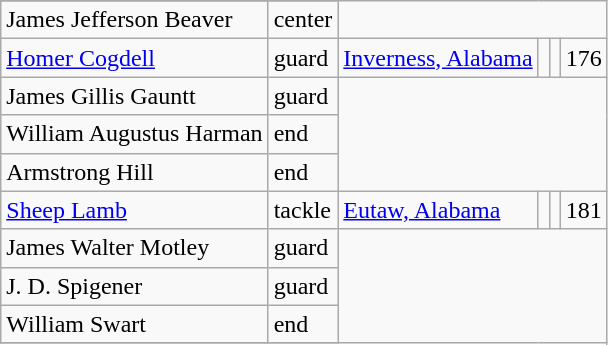<table class="wikitable">
<tr>
</tr>
<tr>
<td>James Jefferson Beaver</td>
<td>center</td>
</tr>
<tr>
<td><a href='#'>Homer Cogdell</a></td>
<td>guard</td>
<td><a href='#'>Inverness, Alabama</a></td>
<td></td>
<td></td>
<td>176</td>
</tr>
<tr>
<td>James Gillis Gauntt</td>
<td>guard</td>
</tr>
<tr>
<td>William Augustus Harman</td>
<td>end</td>
</tr>
<tr>
<td>Armstrong Hill</td>
<td>end</td>
</tr>
<tr>
<td><a href='#'>Sheep Lamb</a></td>
<td>tackle</td>
<td><a href='#'>Eutaw, Alabama</a></td>
<td></td>
<td></td>
<td>181</td>
</tr>
<tr>
<td>James Walter Motley</td>
<td>guard</td>
</tr>
<tr>
<td>J. D. Spigener</td>
<td>guard</td>
</tr>
<tr>
<td>William Swart</td>
<td>end</td>
</tr>
<tr>
</tr>
</table>
